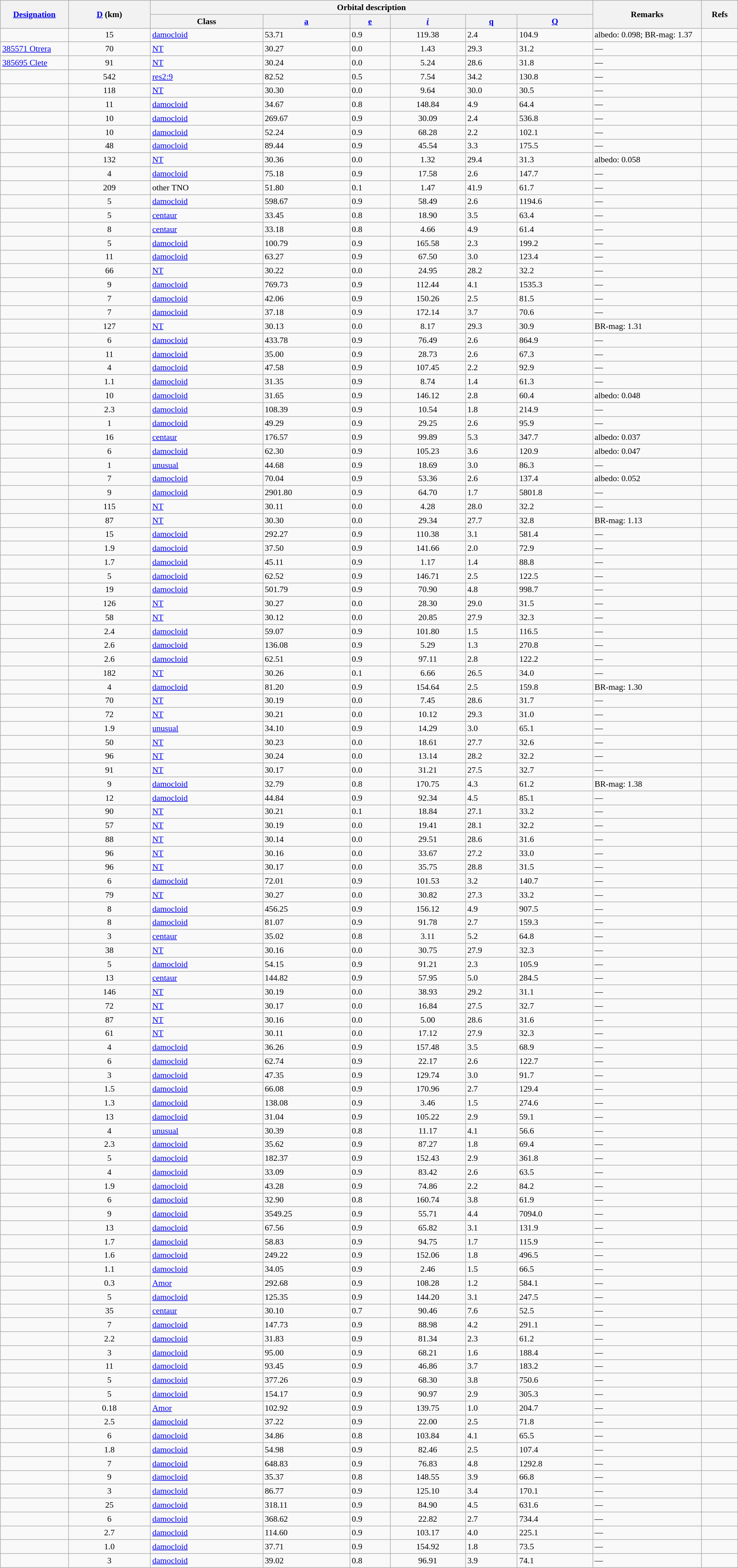<table class="wikitable sortable" style="width: 100%; font-size: 0.9em;">
<tr>
<th width= 110 rowspan=2><a href='#'>Designation</a></th>
<th rowspan=2><a href='#'>D</a> (km)</th>
<th colspan=6>Orbital description</th>
<th rowspan=2 width=180>Remarks</th>
<th rowspan=2 width=55 class="unsortable">Refs</th>
</tr>
<tr>
<th>Class</th>
<th><a href='#'>a</a><br></th>
<th><a href='#'>e</a></th>
<th><a href='#'><em>i</em></a><br></th>
<th><a href='#'>q</a><br></th>
<th><a href='#'>Q</a><br></th>
</tr>
<tr id="65407">
<td></td>
<td align=center>15</td>
<td><a href='#'>damocloid</a></td>
<td>53.71</td>
<td>0.9</td>
<td align=center>119.38</td>
<td>2.4</td>
<td>104.9</td>
<td>albedo: 0.098; BR-mag: 1.37</td>
<td></td>
</tr>
<tr id="385571">
<td><a href='#'>385571 Otrera</a></td>
<td align=center>70</td>
<td><a href='#'>NT</a></td>
<td>30.27</td>
<td>0.0</td>
<td align=center>1.43</td>
<td>29.3</td>
<td>31.2</td>
<td>—</td>
<td></td>
</tr>
<tr id="385695">
<td><a href='#'>385695 Clete</a></td>
<td align=center>91</td>
<td><a href='#'>NT</a></td>
<td>30.24</td>
<td>0.0</td>
<td align=center>5.24</td>
<td>28.6</td>
<td>31.8</td>
<td>—</td>
<td></td>
</tr>
<tr id="523794">
<td></td>
<td align=center>542</td>
<td><a href='#'>res</a><a href='#'>2:9</a></td>
<td>82.52</td>
<td>0.5</td>
<td align=center>7.54</td>
<td>34.2</td>
<td>130.8</td>
<td>—</td>
<td></td>
</tr>
<tr id="530664">
<td></td>
<td align=center>118</td>
<td><a href='#'>NT</a></td>
<td>30.30</td>
<td>0.0</td>
<td align=center>9.64</td>
<td>30.0</td>
<td>30.5</td>
<td>—</td>
<td></td>
</tr>
<tr id="606187">
<td></td>
<td align=center>11</td>
<td><a href='#'>damocloid</a></td>
<td>34.67</td>
<td>0.8</td>
<td align=center>148.84</td>
<td>4.9</td>
<td>64.4</td>
<td>—</td>
<td></td>
</tr>
<tr id="1996 PW">
<td></td>
<td align=center>10</td>
<td><a href='#'>damocloid</a></td>
<td>269.67</td>
<td>0.9</td>
<td align=center>30.09</td>
<td>2.4</td>
<td>536.8</td>
<td>—</td>
<td></td>
</tr>
<tr id="2000 AB229">
<td></td>
<td align=center>10</td>
<td><a href='#'>damocloid</a></td>
<td>52.24</td>
<td>0.9</td>
<td align=center>68.28</td>
<td>2.2</td>
<td>102.1</td>
<td>—</td>
<td></td>
</tr>
<tr id="2000 KP65">
<td></td>
<td align=center>48</td>
<td><a href='#'>damocloid</a></td>
<td>89.44</td>
<td>0.9</td>
<td align=center>45.54</td>
<td>3.3</td>
<td>175.5</td>
<td>—</td>
<td></td>
</tr>
<tr id="612243">
<td></td>
<td align=center>132</td>
<td><a href='#'>NT</a></td>
<td>30.36</td>
<td>0.0</td>
<td align=center>1.32</td>
<td>29.4</td>
<td>31.3</td>
<td>albedo: 0.058</td>
<td></td>
</tr>
<tr id="2002 AR91">
<td></td>
<td align=center>4</td>
<td><a href='#'>damocloid</a></td>
<td>75.18</td>
<td>0.9</td>
<td align=center>17.58</td>
<td>2.6</td>
<td>147.7</td>
<td>—</td>
<td></td>
</tr>
<tr id="2002 CP154">
<td></td>
<td align=center>209</td>
<td>other TNO</td>
<td>51.80</td>
<td>0.1</td>
<td align=center>1.47</td>
<td>41.9</td>
<td>61.7</td>
<td>—</td>
<td></td>
</tr>
<tr id="2002 RN109">
<td></td>
<td align=center>5</td>
<td><a href='#'>damocloid</a></td>
<td>598.67</td>
<td>0.9</td>
<td align=center>58.49</td>
<td>2.6</td>
<td>1194.6</td>
<td>—</td>
<td></td>
</tr>
<tr id="2003 UY283">
<td></td>
<td align=center>5</td>
<td><a href='#'>centaur</a></td>
<td>33.45</td>
<td>0.8</td>
<td align=center>18.90</td>
<td>3.5</td>
<td>63.4</td>
<td>—</td>
<td></td>
</tr>
<tr id="2004 CM111">
<td></td>
<td align=center>8</td>
<td><a href='#'>centaur</a></td>
<td>33.18</td>
<td>0.8</td>
<td align=center>4.66</td>
<td>4.9</td>
<td>61.4</td>
<td>—</td>
<td></td>
</tr>
<tr id="2004 NN8">
<td></td>
<td align=center>5</td>
<td><a href='#'>damocloid</a></td>
<td>100.79</td>
<td>0.9</td>
<td align=center>165.58</td>
<td>2.3</td>
<td>199.2</td>
<td>—</td>
<td></td>
</tr>
<tr id="2005 OE">
<td></td>
<td align=center>11</td>
<td><a href='#'>damocloid</a></td>
<td>63.27</td>
<td>0.9</td>
<td align=center>67.50</td>
<td>3.0</td>
<td>123.4</td>
<td>—</td>
<td></td>
</tr>
<tr id="2005 TN53">
<td></td>
<td align=center>66</td>
<td><a href='#'>NT</a></td>
<td>30.22</td>
<td>0.0</td>
<td align=center>24.95</td>
<td>28.2</td>
<td>32.2</td>
<td>—</td>
<td></td>
</tr>
<tr id="2005 VX3">
<td></td>
<td align=center>9</td>
<td><a href='#'>damocloid</a></td>
<td>769.73</td>
<td>0.9</td>
<td align=center>112.44</td>
<td>4.1</td>
<td>1535.3</td>
<td>—</td>
<td></td>
</tr>
<tr id="2006 EX52">
<td></td>
<td align=center>7</td>
<td><a href='#'>damocloid</a></td>
<td>42.06</td>
<td>0.9</td>
<td align=center>150.26</td>
<td>2.5</td>
<td>81.5</td>
<td>—</td>
<td></td>
</tr>
<tr id="2006 LM1">
<td></td>
<td align=center>7</td>
<td><a href='#'>damocloid</a></td>
<td>37.18</td>
<td>0.9</td>
<td align=center>172.14</td>
<td>3.7</td>
<td>70.6</td>
<td>—</td>
<td></td>
</tr>
<tr id="613490">
<td></td>
<td align=center>127</td>
<td><a href='#'>NT</a></td>
<td>30.13</td>
<td>0.0</td>
<td align=center>8.17</td>
<td>29.3</td>
<td>30.9</td>
<td>BR-mag: 1.31</td>
<td></td>
</tr>
<tr id="2007 DA61">
<td></td>
<td align=center>6</td>
<td><a href='#'>damocloid</a></td>
<td>433.78</td>
<td>0.9</td>
<td align=center>76.49</td>
<td>2.6</td>
<td>864.9</td>
<td>—</td>
<td></td>
</tr>
<tr id="2008 BN18">
<td></td>
<td align=center>11</td>
<td><a href='#'>damocloid</a></td>
<td>35.00</td>
<td>0.9</td>
<td align=center>28.73</td>
<td>2.6</td>
<td>67.3</td>
<td>—</td>
<td></td>
</tr>
<tr id="2009 DD47">
<td></td>
<td align=center>4</td>
<td><a href='#'>damocloid</a></td>
<td>47.58</td>
<td>0.9</td>
<td align=center>107.45</td>
<td>2.2</td>
<td>92.9</td>
<td>—</td>
<td></td>
</tr>
<tr id="2009 WX199">
<td></td>
<td align=center>1.1</td>
<td><a href='#'>damocloid</a></td>
<td>31.35</td>
<td>0.9</td>
<td align=center>8.74</td>
<td>1.4</td>
<td>61.3</td>
<td>—</td>
<td></td>
</tr>
<tr id="2010 CG55">
<td></td>
<td align=center>10</td>
<td><a href='#'>damocloid</a></td>
<td>31.65</td>
<td>0.9</td>
<td align=center>146.12</td>
<td>2.8</td>
<td>60.4</td>
<td>albedo: 0.048</td>
<td></td>
</tr>
<tr id="2010 DC39">
<td></td>
<td align=center>2.3</td>
<td><a href='#'>damocloid</a></td>
<td>108.39</td>
<td>0.9</td>
<td align=center>10.54</td>
<td>1.8</td>
<td>214.9</td>
<td>—</td>
<td></td>
</tr>
<tr id="2010 EX175">
<td></td>
<td align=center>1</td>
<td><a href='#'>damocloid</a></td>
<td>49.29</td>
<td>0.9</td>
<td align=center>29.25</td>
<td>2.6</td>
<td>95.9</td>
<td>—</td>
<td></td>
</tr>
<tr id="2010 GW147">
<td></td>
<td align=center>16</td>
<td><a href='#'>centaur</a></td>
<td>176.57</td>
<td>0.9</td>
<td align=center>99.89</td>
<td>5.3</td>
<td>347.7</td>
<td>albedo: 0.037</td>
<td></td>
</tr>
<tr id="2010 GW64">
<td></td>
<td align=center>6</td>
<td><a href='#'>damocloid</a></td>
<td>62.30</td>
<td>0.9</td>
<td align=center>105.23</td>
<td>3.6</td>
<td>120.9</td>
<td>albedo: 0.047</td>
<td></td>
</tr>
<tr id="2010 JB184">
<td></td>
<td align=center>1</td>
<td><a href='#'>unusual</a></td>
<td>44.68</td>
<td>0.9</td>
<td align=center>18.69</td>
<td>3.0</td>
<td>86.3</td>
<td>—</td>
<td></td>
</tr>
<tr id="2010 JH124">
<td></td>
<td align=center>7</td>
<td><a href='#'>damocloid</a></td>
<td>70.04</td>
<td>0.9</td>
<td align=center>53.36</td>
<td>2.6</td>
<td>137.4</td>
<td>albedo: 0.052</td>
<td></td>
</tr>
<tr id="2010 LN135">
<td></td>
<td align=center>9</td>
<td><a href='#'>damocloid</a></td>
<td>2901.80</td>
<td>0.9</td>
<td align=center>64.70</td>
<td>1.7</td>
<td>5801.8</td>
<td>—</td>
<td></td>
</tr>
<tr id="2010 TT191">
<td></td>
<td align=center>115</td>
<td><a href='#'>NT</a></td>
<td>30.11</td>
<td>0.0</td>
<td align=center>4.28</td>
<td>28.0</td>
<td>32.2</td>
<td>—</td>
<td></td>
</tr>
<tr id="2011 HM102">
<td></td>
<td align=center>87</td>
<td><a href='#'>NT</a></td>
<td>30.30</td>
<td>0.0</td>
<td align=center>29.34</td>
<td>27.7</td>
<td>32.8</td>
<td>BR-mag: 1.13</td>
<td></td>
</tr>
<tr id="2011 OR17">
<td></td>
<td align=center>15</td>
<td><a href='#'>damocloid</a></td>
<td>292.27</td>
<td>0.9</td>
<td align=center>110.38</td>
<td>3.1</td>
<td>581.4</td>
<td>—</td>
<td></td>
</tr>
<tr id="2011 WS41">
<td></td>
<td align=center>1.9</td>
<td><a href='#'>damocloid</a></td>
<td>37.50</td>
<td>0.9</td>
<td align=center>141.66</td>
<td>2.0</td>
<td>72.9</td>
<td>—</td>
<td></td>
</tr>
<tr id="2012 DT42">
<td></td>
<td align=center>1.7</td>
<td><a href='#'>damocloid</a></td>
<td>45.11</td>
<td>0.9</td>
<td align=center>1.17</td>
<td>1.4</td>
<td>88.8</td>
<td>—</td>
<td></td>
</tr>
<tr id="2012 HD2">
<td></td>
<td align=center>5</td>
<td><a href='#'>damocloid</a></td>
<td>62.52</td>
<td>0.9</td>
<td align=center>146.71</td>
<td>2.5</td>
<td>122.5</td>
<td>—</td>
<td></td>
</tr>
<tr id="2012 KA51">
<td></td>
<td align=center>19</td>
<td><a href='#'>damocloid</a></td>
<td>501.79</td>
<td>0.9</td>
<td align=center>70.90</td>
<td>4.8</td>
<td>998.7</td>
<td>—</td>
<td></td>
</tr>
<tr id="2012 UD185">
<td></td>
<td align=center>126</td>
<td><a href='#'>NT</a></td>
<td>30.27</td>
<td>0.0</td>
<td align=center>28.30</td>
<td>29.0</td>
<td>31.5</td>
<td>—</td>
<td></td>
</tr>
<tr id="2012 UV177">
<td></td>
<td align=center>58</td>
<td><a href='#'>NT</a></td>
<td>30.12</td>
<td>0.0</td>
<td align=center>20.85</td>
<td>27.9</td>
<td>32.3</td>
<td>—</td>
<td></td>
</tr>
<tr id="2013 BN27">
<td></td>
<td align=center>2.4</td>
<td><a href='#'>damocloid</a></td>
<td>59.07</td>
<td>0.9</td>
<td align=center>101.80</td>
<td>1.5</td>
<td>116.5</td>
<td>—</td>
<td></td>
</tr>
<tr id="2013 DG4">
<td></td>
<td align=center>2.6</td>
<td><a href='#'>damocloid</a></td>
<td>136.08</td>
<td>0.9</td>
<td align=center>5.29</td>
<td>1.3</td>
<td>270.8</td>
<td>—</td>
<td></td>
</tr>
<tr id="2013 HS150">
<td></td>
<td align=center>2.6</td>
<td><a href='#'>damocloid</a></td>
<td>62.51</td>
<td>0.9</td>
<td align=center>97.11</td>
<td>2.8</td>
<td>122.2</td>
<td>—</td>
<td></td>
</tr>
<tr id="2013 KY18">
<td></td>
<td align=center>182</td>
<td><a href='#'>NT</a></td>
<td>30.26</td>
<td>0.1</td>
<td align=center>6.66</td>
<td>26.5</td>
<td>34.0</td>
<td>—</td>
<td></td>
</tr>
<tr id="2013 LD16">
<td></td>
<td align=center>4</td>
<td><a href='#'>damocloid</a></td>
<td>81.20</td>
<td>0.9</td>
<td align=center>154.64</td>
<td>2.5</td>
<td>159.8</td>
<td>BR-mag: 1.30</td>
<td></td>
</tr>
<tr id="2013 RC158">
<td></td>
<td align=center>70</td>
<td><a href='#'>NT</a></td>
<td>30.19</td>
<td>0.0</td>
<td align=center>7.45</td>
<td>28.6</td>
<td>31.7</td>
<td>—</td>
<td></td>
</tr>
<tr id="2013 RL124">
<td></td>
<td align=center>72</td>
<td><a href='#'>NT</a></td>
<td>30.21</td>
<td>0.0</td>
<td align=center>10.12</td>
<td>29.3</td>
<td>31.0</td>
<td>—</td>
<td></td>
</tr>
<tr id="2013 SM99">
<td></td>
<td align=center>1.9</td>
<td><a href='#'>unusual</a></td>
<td>34.10</td>
<td>0.9</td>
<td align=center>14.29</td>
<td>3.0</td>
<td>65.1</td>
<td>—</td>
<td></td>
</tr>
<tr id="2013 TK227">
<td></td>
<td align=center>50</td>
<td><a href='#'>NT</a></td>
<td>30.23</td>
<td>0.0</td>
<td align=center>18.61</td>
<td>27.7</td>
<td>32.6</td>
<td>—</td>
<td></td>
</tr>
<tr id="2013 TZ187">
<td></td>
<td align=center>96</td>
<td><a href='#'>NT</a></td>
<td>30.24</td>
<td>0.0</td>
<td align=center>13.14</td>
<td>28.2</td>
<td>32.2</td>
<td>—</td>
<td></td>
</tr>
<tr id="2013 VX30">
<td></td>
<td align=center>91</td>
<td><a href='#'>NT</a></td>
<td>30.17</td>
<td>0.0</td>
<td align=center>31.21</td>
<td>27.5</td>
<td>32.7</td>
<td>—</td>
<td></td>
</tr>
<tr id="2014 CW14">
<td></td>
<td align=center>9</td>
<td><a href='#'>damocloid</a></td>
<td>32.79</td>
<td>0.8</td>
<td align=center>170.75</td>
<td>4.3</td>
<td>61.2</td>
<td>BR-mag: 1.38</td>
<td></td>
</tr>
<tr id="2014 MH55">
<td></td>
<td align=center>12</td>
<td><a href='#'>damocloid</a></td>
<td>44.84</td>
<td>0.9</td>
<td align=center>92.34</td>
<td>4.5</td>
<td>85.1</td>
<td>—</td>
<td></td>
</tr>
<tr id="2014 QO441">
<td></td>
<td align=center>90</td>
<td><a href='#'>NT</a></td>
<td>30.21</td>
<td>0.1</td>
<td align=center>18.84</td>
<td>27.1</td>
<td>33.2</td>
<td>—</td>
<td></td>
</tr>
<tr id="2014 QP441">
<td></td>
<td align=center>57</td>
<td><a href='#'>NT</a></td>
<td>30.19</td>
<td>0.0</td>
<td align=center>19.41</td>
<td>28.1</td>
<td>32.2</td>
<td>—</td>
<td></td>
</tr>
<tr id="2014 RO74">
<td></td>
<td align=center>88</td>
<td><a href='#'>NT</a></td>
<td>30.14</td>
<td>0.0</td>
<td align=center>29.51</td>
<td>28.6</td>
<td>31.6</td>
<td>—</td>
<td></td>
</tr>
<tr id="2014 SC374">
<td></td>
<td align=center>96</td>
<td><a href='#'>NT</a></td>
<td>30.16</td>
<td>0.0</td>
<td align=center>33.67</td>
<td>27.2</td>
<td>33.0</td>
<td>—</td>
<td></td>
</tr>
<tr id="2014 UU240">
<td></td>
<td align=center>96</td>
<td><a href='#'>NT</a></td>
<td>30.17</td>
<td>0.0</td>
<td align=center>35.75</td>
<td>28.8</td>
<td>31.5</td>
<td>—</td>
<td></td>
</tr>
<tr id="2014 XS3">
<td></td>
<td align=center>6</td>
<td><a href='#'>damocloid</a></td>
<td>72.01</td>
<td>0.9</td>
<td align=center>101.53</td>
<td>3.2</td>
<td>140.7</td>
<td>—</td>
<td></td>
</tr>
<tr id="2014 YB92">
<td></td>
<td align=center>79</td>
<td><a href='#'>NT</a></td>
<td>30.27</td>
<td>0.0</td>
<td align=center>30.82</td>
<td>27.3</td>
<td>33.2</td>
<td>—</td>
<td></td>
</tr>
<tr id="2015 FK37">
<td></td>
<td align=center>8</td>
<td><a href='#'>damocloid</a></td>
<td>456.25</td>
<td>0.9</td>
<td align=center>156.12</td>
<td>4.9</td>
<td>907.5</td>
<td>—</td>
<td></td>
</tr>
<tr id="2015 RK245">
<td></td>
<td align=center>8</td>
<td><a href='#'>damocloid</a></td>
<td>81.07</td>
<td>0.9</td>
<td align=center>91.78</td>
<td>2.7</td>
<td>159.3</td>
<td>—</td>
<td></td>
</tr>
<tr id="2015 RL277">
<td></td>
<td align=center>3</td>
<td><a href='#'>centaur</a></td>
<td>35.02</td>
<td>0.8</td>
<td align=center>3.11</td>
<td>5.2</td>
<td>64.8</td>
<td>—</td>
<td></td>
</tr>
<tr id="2015 RW277">
<td></td>
<td align=center>38</td>
<td><a href='#'>NT</a></td>
<td>30.16</td>
<td>0.0</td>
<td align=center>30.75</td>
<td>27.9</td>
<td>32.3</td>
<td>—</td>
<td></td>
</tr>
<tr id="2015 TN178">
<td></td>
<td align=center>5</td>
<td><a href='#'>damocloid</a></td>
<td>54.15</td>
<td>0.9</td>
<td align=center>91.21</td>
<td>2.3</td>
<td>105.9</td>
<td>—</td>
<td></td>
</tr>
<tr id="2015 TS350">
<td></td>
<td align=center>13</td>
<td><a href='#'>centaur</a></td>
<td>144.82</td>
<td>0.9</td>
<td align=center>57.95</td>
<td>5.0</td>
<td>284.5</td>
<td>—</td>
<td></td>
</tr>
<tr id="2015 VU207">
<td></td>
<td align=center>146</td>
<td><a href='#'>NT</a></td>
<td>30.19</td>
<td>0.0</td>
<td align=center>38.93</td>
<td>29.2</td>
<td>31.1</td>
<td>—</td>
<td></td>
</tr>
<tr id="2015 VV165">
<td></td>
<td align=center>72</td>
<td><a href='#'>NT</a></td>
<td>30.17</td>
<td>0.0</td>
<td align=center>16.84</td>
<td>27.5</td>
<td>32.7</td>
<td>—</td>
<td></td>
</tr>
<tr id="2015 VW165">
<td></td>
<td align=center>87</td>
<td><a href='#'>NT</a></td>
<td>30.16</td>
<td>0.0</td>
<td align=center>5.00</td>
<td>28.6</td>
<td>31.6</td>
<td>—</td>
<td></td>
</tr>
<tr id="2015 VX165">
<td></td>
<td align=center>61</td>
<td><a href='#'>NT</a></td>
<td>30.11</td>
<td>0.0</td>
<td align=center>17.12</td>
<td>27.9</td>
<td>32.3</td>
<td>—</td>
<td></td>
</tr>
<tr id="2015 XR384">
<td></td>
<td align=center>4</td>
<td><a href='#'>damocloid</a></td>
<td>36.26</td>
<td>0.9</td>
<td align=center>157.48</td>
<td>3.5</td>
<td>68.9</td>
<td>—</td>
<td></td>
</tr>
<tr id="2016 AT281">
<td></td>
<td align=center>6</td>
<td><a href='#'>damocloid</a></td>
<td>62.74</td>
<td>0.9</td>
<td align=center>22.17</td>
<td>2.6</td>
<td>122.7</td>
<td>—</td>
<td></td>
</tr>
<tr id="2016 CO264">
<td></td>
<td align=center>3</td>
<td><a href='#'>damocloid</a></td>
<td>47.35</td>
<td>0.9</td>
<td align=center>129.74</td>
<td>3.0</td>
<td>91.7</td>
<td>—</td>
<td></td>
</tr>
<tr id="2016 EJ203">
<td></td>
<td align=center>1.5</td>
<td><a href='#'>damocloid</a></td>
<td>66.08</td>
<td>0.9</td>
<td align=center>170.96</td>
<td>2.7</td>
<td>129.4</td>
<td>—</td>
<td></td>
</tr>
<tr id="2016 GM83">
<td></td>
<td align=center>1.3</td>
<td><a href='#'>damocloid</a></td>
<td>138.08</td>
<td>0.9</td>
<td align=center>3.46</td>
<td>1.5</td>
<td>274.6</td>
<td>—</td>
<td></td>
</tr>
<tr id="2016 PN66">
<td></td>
<td align=center>13</td>
<td><a href='#'>damocloid</a></td>
<td>31.04</td>
<td>0.9</td>
<td align=center>105.22</td>
<td>2.9</td>
<td>59.1</td>
<td>—</td>
<td></td>
</tr>
<tr id="2016 UN232">
<td></td>
<td align=center>4</td>
<td><a href='#'>unusual</a></td>
<td>30.39</td>
<td>0.8</td>
<td align=center>11.17</td>
<td>4.1</td>
<td>56.6</td>
<td>—</td>
<td></td>
</tr>
<tr id="2016 US109">
<td></td>
<td align=center>2.3</td>
<td><a href='#'>damocloid</a></td>
<td>35.62</td>
<td>0.9</td>
<td align=center>87.27</td>
<td>1.8</td>
<td>69.4</td>
<td>—</td>
<td></td>
</tr>
<tr id="2017 CW32">
<td></td>
<td align=center>5</td>
<td><a href='#'>damocloid</a></td>
<td>182.37</td>
<td>0.9</td>
<td align=center>152.43</td>
<td>2.9</td>
<td>361.8</td>
<td>—</td>
<td></td>
</tr>
<tr id="2017 EM4">
<td></td>
<td align=center>4</td>
<td><a href='#'>damocloid</a></td>
<td>33.09</td>
<td>0.9</td>
<td align=center>83.42</td>
<td>2.6</td>
<td>63.5</td>
<td>—</td>
<td></td>
</tr>
<tr id="2017 GD8">
<td></td>
<td align=center>1.9</td>
<td><a href='#'>damocloid</a></td>
<td>43.28</td>
<td>0.9</td>
<td align=center>74.86</td>
<td>2.2</td>
<td>84.2</td>
<td>—</td>
<td></td>
</tr>
<tr id="2017 JB6">
<td></td>
<td align=center>6</td>
<td><a href='#'>damocloid</a></td>
<td>32.90</td>
<td>0.8</td>
<td align=center>160.74</td>
<td>3.8</td>
<td>61.9</td>
<td>—</td>
<td></td>
</tr>
<tr id="2017 MB7">
<td></td>
<td align=center>9</td>
<td><a href='#'>damocloid</a></td>
<td>3549.25</td>
<td>0.9</td>
<td align=center>55.71</td>
<td>4.4</td>
<td>7094.0</td>
<td>—</td>
<td></td>
</tr>
<tr id="2017 MZ4">
<td></td>
<td align=center>13</td>
<td><a href='#'>damocloid</a></td>
<td>67.56</td>
<td>0.9</td>
<td align=center>65.82</td>
<td>3.1</td>
<td>131.9</td>
<td>—</td>
<td></td>
</tr>
<tr id="2017 OX68">
<td></td>
<td align=center>1.7</td>
<td><a href='#'>damocloid</a></td>
<td>58.83</td>
<td>0.9</td>
<td align=center>94.75</td>
<td>1.7</td>
<td>115.9</td>
<td>—</td>
<td></td>
</tr>
<tr id="2017 SN33">
<td></td>
<td align=center>1.6</td>
<td><a href='#'>damocloid</a></td>
<td>249.22</td>
<td>0.9</td>
<td align=center>152.06</td>
<td>1.8</td>
<td>496.5</td>
<td>—</td>
<td></td>
</tr>
<tr id="2017 SZ118">
<td></td>
<td align=center>1.1</td>
<td><a href='#'>damocloid</a></td>
<td>34.05</td>
<td>0.9</td>
<td align=center>2.46</td>
<td>1.5</td>
<td>66.5</td>
<td>—</td>
<td></td>
</tr>
<tr id="2017 UR52">
<td></td>
<td align=center>0.3</td>
<td><a href='#'>Amor</a></td>
<td>292.68</td>
<td>0.9</td>
<td align=center>108.28</td>
<td>1.2</td>
<td>584.1</td>
<td>—</td>
<td></td>
</tr>
<tr id="2017 UW51">
<td></td>
<td align=center>5</td>
<td><a href='#'>damocloid</a></td>
<td>125.35</td>
<td>0.9</td>
<td align=center>144.20</td>
<td>3.1</td>
<td>247.5</td>
<td>—</td>
<td></td>
</tr>
<tr id="2017 UX51">
<td></td>
<td align=center>35</td>
<td><a href='#'>centaur</a></td>
<td>30.10</td>
<td>0.7</td>
<td align=center>90.46</td>
<td>7.6</td>
<td>52.5</td>
<td>—</td>
<td></td>
</tr>
<tr id="2017 YL4">
<td></td>
<td align=center>7</td>
<td><a href='#'>damocloid</a></td>
<td>147.73</td>
<td>0.9</td>
<td align=center>88.98</td>
<td>4.2</td>
<td>291.1</td>
<td>—</td>
<td></td>
</tr>
<tr id="2018 DE4">
<td></td>
<td align=center>2.2</td>
<td><a href='#'>damocloid</a></td>
<td>31.83</td>
<td>0.9</td>
<td align=center>81.34</td>
<td>2.3</td>
<td>61.2</td>
<td>—</td>
<td></td>
</tr>
<tr id="2018 DF4">
<td></td>
<td align=center>3</td>
<td><a href='#'>damocloid</a></td>
<td>95.00</td>
<td>0.9</td>
<td align=center>68.21</td>
<td>1.6</td>
<td>188.4</td>
<td>—</td>
<td></td>
</tr>
<tr id="2018 KH3">
<td></td>
<td align=center>11</td>
<td><a href='#'>damocloid</a></td>
<td>93.45</td>
<td>0.9</td>
<td align=center>46.86</td>
<td>3.7</td>
<td>183.2</td>
<td>—</td>
<td></td>
</tr>
<tr id="2018 MP8">
<td></td>
<td align=center>5</td>
<td><a href='#'>damocloid</a></td>
<td>377.26</td>
<td>0.9</td>
<td align=center>68.30</td>
<td>3.8</td>
<td>750.6</td>
<td>—</td>
<td></td>
</tr>
<tr id="2018 SQ13">
<td></td>
<td align=center>5</td>
<td><a href='#'>damocloid</a></td>
<td>154.17</td>
<td>0.9</td>
<td align=center>90.97</td>
<td>2.9</td>
<td>305.3</td>
<td>—</td>
<td></td>
</tr>
<tr id="2019 EJ3">
<td></td>
<td align=center>0.18</td>
<td><a href='#'>Amor</a></td>
<td>102.92</td>
<td>0.9</td>
<td align=center>139.75</td>
<td>1.0</td>
<td>204.7</td>
<td>—</td>
<td></td>
</tr>
<tr id="2019 YJ6">
<td></td>
<td align=center>2.5</td>
<td><a href='#'>damocloid</a></td>
<td>37.22</td>
<td>0.9</td>
<td align=center>22.00</td>
<td>2.5</td>
<td>71.8</td>
<td>—</td>
<td></td>
</tr>
<tr id="2020 KU7">
<td></td>
<td align=center>6</td>
<td><a href='#'>damocloid</a></td>
<td>34.86</td>
<td>0.8</td>
<td align=center>103.84</td>
<td>4.1</td>
<td>65.5</td>
<td>—</td>
<td></td>
</tr>
<tr id="2020 ML1">
<td></td>
<td align=center>1.8</td>
<td><a href='#'>damocloid</a></td>
<td>54.98</td>
<td>0.9</td>
<td align=center>82.46</td>
<td>2.5</td>
<td>107.4</td>
<td>—</td>
<td></td>
</tr>
<tr id="2020 QN6">
<td></td>
<td align=center>7</td>
<td><a href='#'>damocloid</a></td>
<td>648.83</td>
<td>0.9</td>
<td align=center>76.83</td>
<td>4.8</td>
<td>1292.8</td>
<td>—</td>
<td></td>
</tr>
<tr id="2021 DL1">
<td></td>
<td align=center>9</td>
<td><a href='#'>damocloid</a></td>
<td>35.37</td>
<td>0.8</td>
<td align=center>148.55</td>
<td>3.9</td>
<td>66.8</td>
<td>—</td>
<td></td>
</tr>
<tr id="2021 GQ57">
<td></td>
<td align=center>3</td>
<td><a href='#'>damocloid</a></td>
<td>86.77</td>
<td>0.9</td>
<td align=center>125.10</td>
<td>3.4</td>
<td>170.1</td>
<td>—</td>
<td></td>
</tr>
<tr id="2021 PN72">
<td></td>
<td align=center>25</td>
<td><a href='#'>damocloid</a></td>
<td>318.11</td>
<td>0.9</td>
<td align=center>84.90</td>
<td>4.5</td>
<td>631.6</td>
<td>—</td>
<td></td>
</tr>
<tr id="2021 QM45">
<td></td>
<td align=center>6</td>
<td><a href='#'>damocloid</a></td>
<td>368.62</td>
<td>0.9</td>
<td align=center>22.82</td>
<td>2.7</td>
<td>734.4</td>
<td>—</td>
<td></td>
</tr>
<tr id="2021 RM114">
<td></td>
<td align=center>2.7</td>
<td><a href='#'>damocloid</a></td>
<td>114.60</td>
<td>0.9</td>
<td align=center>103.17</td>
<td>4.0</td>
<td>225.1</td>
<td>—</td>
<td></td>
</tr>
<tr id="2021 UL19">
<td></td>
<td align=center>1.0</td>
<td><a href='#'>damocloid</a></td>
<td>37.71</td>
<td>0.9</td>
<td align=center>154.92</td>
<td>1.8</td>
<td>73.5</td>
<td>—</td>
<td></td>
</tr>
<tr id="2021 XS6">
<td></td>
<td align=center>3</td>
<td><a href='#'>damocloid</a></td>
<td>39.02</td>
<td>0.8</td>
<td align=center>96.91</td>
<td>3.9</td>
<td>74.1</td>
<td>—</td>
<td></td>
</tr>
</table>
